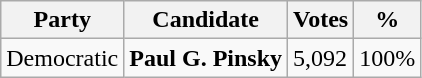<table class="wikitable">
<tr>
<th>Party</th>
<th>Candidate</th>
<th>Votes</th>
<th>%</th>
</tr>
<tr>
<td>Democratic</td>
<td><strong>Paul G. Pinsky</strong></td>
<td>5,092</td>
<td>100%</td>
</tr>
</table>
